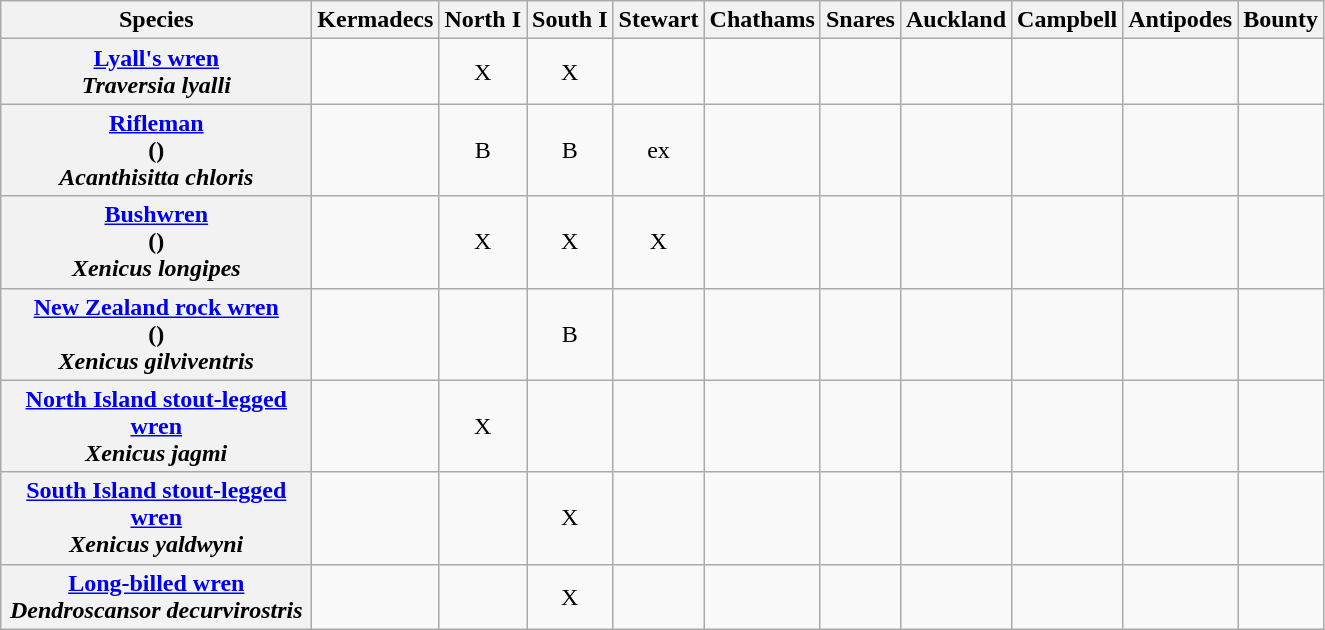<table class="wikitable" style="text-align:center">
<tr>
<th width="200">Species</th>
<th>Kermadecs</th>
<th>North I</th>
<th>South I</th>
<th>Stewart</th>
<th>Chathams</th>
<th>Snares</th>
<th>Auckland</th>
<th>Campbell</th>
<th>Antipodes</th>
<th>Bounty</th>
</tr>
<tr>
<th><a href='#'>Lyall's wren</a><br><em>Traversia lyalli</em></th>
<td></td>
<td>X</td>
<td>X</td>
<td></td>
<td></td>
<td></td>
<td></td>
<td></td>
<td></td>
<td></td>
</tr>
<tr>
<th><a href='#'>Rifleman</a><br>()<br><em>Acanthisitta chloris</em></th>
<td></td>
<td>B</td>
<td>B</td>
<td>ex</td>
<td></td>
<td></td>
<td></td>
<td></td>
<td></td>
<td></td>
</tr>
<tr>
<th><a href='#'>Bushwren</a><br>()<br><em>Xenicus longipes</em></th>
<td></td>
<td>X</td>
<td>X</td>
<td>X</td>
<td></td>
<td></td>
<td></td>
<td></td>
<td></td>
<td></td>
</tr>
<tr>
<th><a href='#'>New Zealand rock wren</a><br>()<br><em>Xenicus gilviventris</em></th>
<td></td>
<td></td>
<td>B</td>
<td></td>
<td></td>
<td></td>
<td></td>
<td></td>
<td></td>
<td></td>
</tr>
<tr>
<th><a href='#'>North Island stout-legged wren</a><br><em>Xenicus jagmi</em></th>
<td></td>
<td>X</td>
<td></td>
<td></td>
<td></td>
<td></td>
<td></td>
<td></td>
<td></td>
<td></td>
</tr>
<tr>
<th><a href='#'>South Island stout-legged wren</a><br><em>Xenicus yaldwyni</em></th>
<td></td>
<td></td>
<td>X</td>
<td></td>
<td></td>
<td></td>
<td></td>
<td></td>
<td></td>
<td></td>
</tr>
<tr>
<th><a href='#'>Long-billed wren</a><br><em>Dendroscansor decurvirostris</em></th>
<td></td>
<td></td>
<td>X</td>
<td></td>
<td></td>
<td></td>
<td></td>
<td></td>
<td></td>
<td></td>
</tr>
</table>
